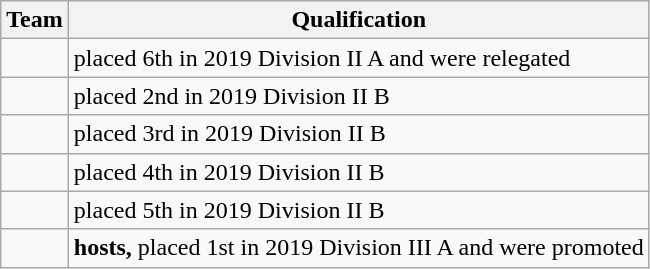<table class="wikitable">
<tr>
<th>Team</th>
<th>Qualification</th>
</tr>
<tr>
<td></td>
<td>placed 6th in 2019 Division II A and were relegated</td>
</tr>
<tr>
<td><s></s></td>
<td>placed 2nd in 2019 Division II B</td>
</tr>
<tr>
<td></td>
<td>placed 3rd in 2019 Division II B</td>
</tr>
<tr>
<td></td>
<td>placed 4th in 2019 Division II B</td>
</tr>
<tr>
<td><s></s></td>
<td>placed 5th in 2019 Division II B</td>
</tr>
<tr>
<td></td>
<td><strong>hosts,</strong> placed 1st in 2019 Division III A and were promoted</td>
</tr>
</table>
